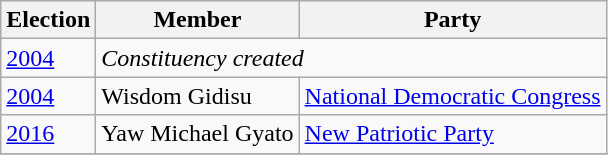<table class="wikitable">
<tr>
<th>Election</th>
<th>Member</th>
<th>Party</th>
</tr>
<tr>
<td><a href='#'>2004</a></td>
<td colspan="2"><em>Constituency created</em></td>
</tr>
<tr>
<td><a href='#'>2004</a></td>
<td>Wisdom Gidisu</td>
<td><a href='#'>National Democratic Congress</a></td>
</tr>
<tr>
<td><a href='#'>2016</a></td>
<td>Yaw Michael Gyato</td>
<td><a href='#'>New Patriotic Party</a></td>
</tr>
<tr>
</tr>
</table>
